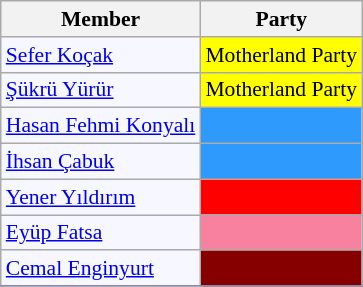<table class=wikitable style="border:1px solid #8888aa; background-color:#f7f8ff; padding:0px; font-size:90%;">
<tr>
<th>Member</th>
<th>Party</th>
</tr>
<tr>
<td><a href='#'>Sefer Koçak</a></td>
<td style="background: #ffff00">Motherland Party</td>
</tr>
<tr>
<td><a href='#'>Şükrü Yürür</a></td>
<td style="background: #ffff00">Motherland Party</td>
</tr>
<tr>
<td><a href='#'>Hasan Fehmi Konyalı</a></td>
<td style="background: #2E9AFE"></td>
</tr>
<tr>
<td><a href='#'>İhsan Çabuk</a></td>
<td style="background: #2E9AFE"></td>
</tr>
<tr>
<td><a href='#'>Yener Yıldırım</a></td>
<td style="background: #ff0000"></td>
</tr>
<tr>
<td><a href='#'>Eyüp Fatsa</a></td>
<td style="background: #F7819F"></td>
</tr>
<tr>
<td><a href='#'>Cemal Enginyurt</a></td>
<td style="background: #870000"></td>
</tr>
<tr>
</tr>
</table>
